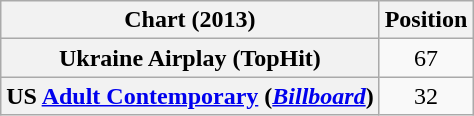<table class="wikitable sortable plainrowheaders" style="text-align:center;">
<tr>
<th scope="col">Chart (2013)</th>
<th scope="col">Position</th>
</tr>
<tr>
<th scope="row">Ukraine Airplay (TopHit)</th>
<td>67</td>
</tr>
<tr>
<th scope="row">US <a href='#'>Adult Contemporary</a> (<a href='#'><em>Billboard</em></a>)</th>
<td style="text-align:center;">32</td>
</tr>
</table>
